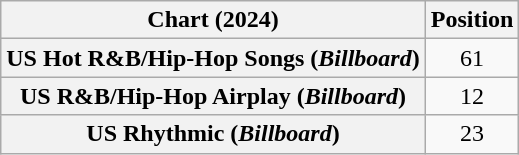<table class="wikitable sortable plainrowheaders" style="text-align:center">
<tr>
<th scope="col">Chart (2024)</th>
<th scope="col">Position</th>
</tr>
<tr>
<th scope="row">US Hot R&B/Hip-Hop Songs (<em>Billboard</em>)</th>
<td>61</td>
</tr>
<tr>
<th scope="row">US R&B/Hip-Hop Airplay (<em>Billboard</em>)</th>
<td>12</td>
</tr>
<tr>
<th scope="row">US Rhythmic (<em>Billboard</em>)</th>
<td>23</td>
</tr>
</table>
